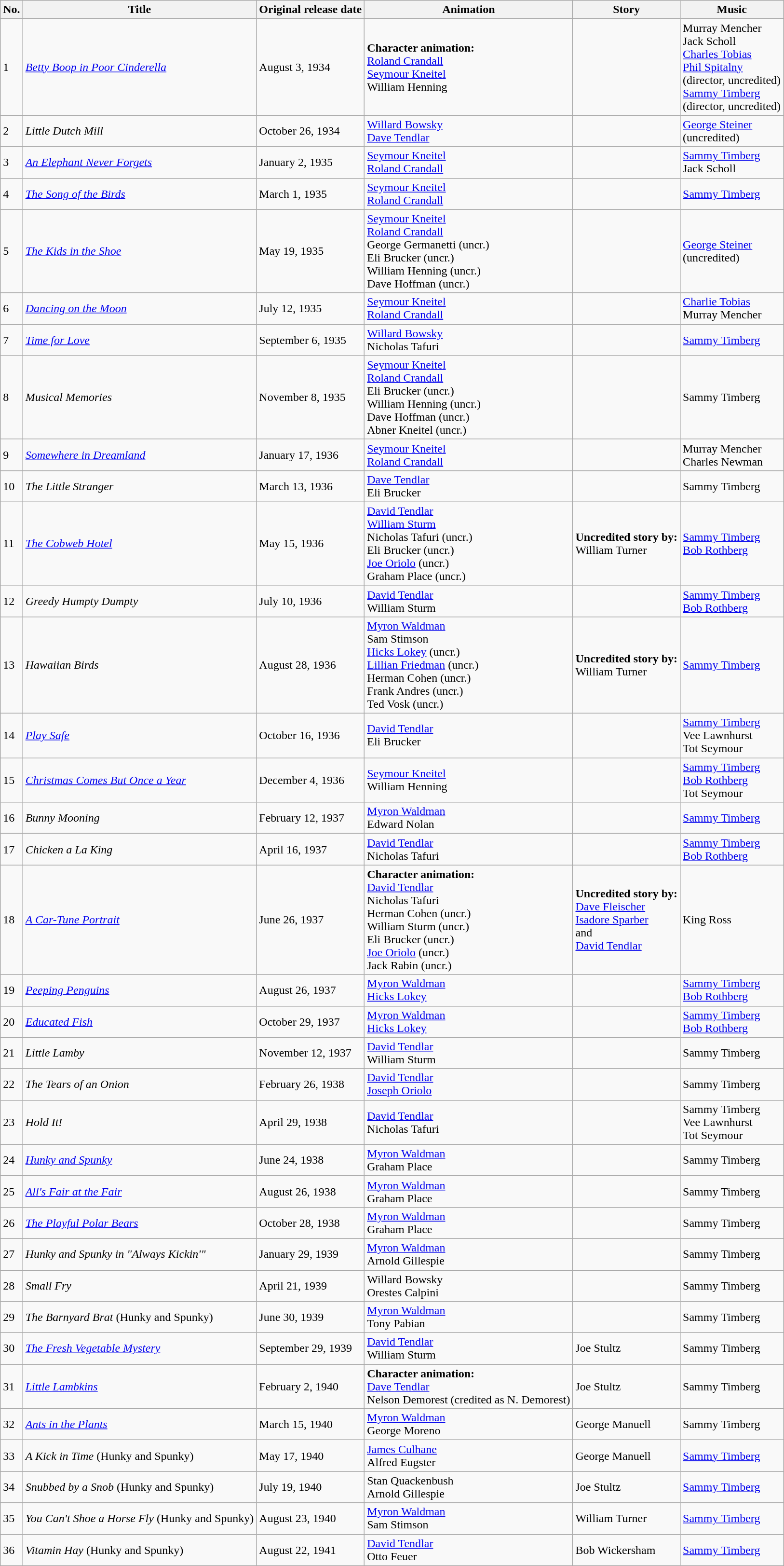<table class="wikitable sortable">
<tr>
<th>No.</th>
<th>Title</th>
<th>Original release date</th>
<th>Animation</th>
<th>Story</th>
<th>Music</th>
</tr>
<tr>
<td>1</td>
<td><em><a href='#'>Betty Boop in Poor Cinderella</a></em></td>
<td>August 3, 1934</td>
<td><strong>Character animation:</strong><br><a href='#'>Roland Crandall</a><br><a href='#'>Seymour Kneitel</a><br>William Henning</td>
<td></td>
<td>Murray Mencher<br>Jack Scholl<br><a href='#'>Charles Tobias</a><br><a href='#'>Phil Spitalny</a><br>(director, uncredited)<br><a href='#'>Sammy Timberg</a><br>(director, uncredited)</td>
</tr>
<tr>
<td>2</td>
<td><em>Little Dutch Mill</em></td>
<td>October 26, 1934</td>
<td><a href='#'>Willard Bowsky</a> <br> <a href='#'>Dave Tendlar</a></td>
<td></td>
<td><a href='#'>George Steiner</a> <br> (uncredited)</td>
</tr>
<tr>
<td>3</td>
<td><em><a href='#'>An Elephant Never Forgets</a></em></td>
<td>January 2, 1935</td>
<td><a href='#'>Seymour Kneitel</a> <br> <a href='#'>Roland Crandall</a></td>
<td></td>
<td><a href='#'>Sammy Timberg</a> <br> Jack Scholl</td>
</tr>
<tr>
<td>4</td>
<td><em><a href='#'>The Song of the Birds</a></em></td>
<td>March 1, 1935</td>
<td><a href='#'>Seymour Kneitel</a> <br> <a href='#'>Roland Crandall</a></td>
<td></td>
<td><a href='#'>Sammy Timberg</a></td>
</tr>
<tr>
<td>5</td>
<td><em><a href='#'>The Kids in the Shoe</a></em></td>
<td>May 19, 1935</td>
<td><a href='#'>Seymour Kneitel</a> <br> <a href='#'>Roland Crandall</a> <br> George Germanetti (uncr.) <br> Eli Brucker (uncr.) <br> William Henning (uncr.) <br> Dave Hoffman (uncr.)</td>
<td></td>
<td><a href='#'>George Steiner</a><br>(uncredited)</td>
</tr>
<tr>
<td>6</td>
<td><em><a href='#'>Dancing on the Moon</a></em></td>
<td>July 12, 1935</td>
<td><a href='#'>Seymour Kneitel</a> <br> <a href='#'>Roland Crandall</a></td>
<td></td>
<td><a href='#'>Charlie Tobias</a><br>Murray Mencher</td>
</tr>
<tr>
<td>7</td>
<td><em><a href='#'>Time for Love</a></em></td>
<td>September 6, 1935</td>
<td><a href='#'>Willard Bowsky</a> <br> Nicholas Tafuri</td>
<td></td>
<td><a href='#'>Sammy Timberg</a></td>
</tr>
<tr>
<td>8</td>
<td><em>Musical Memories</em></td>
<td>November 8, 1935</td>
<td><a href='#'>Seymour Kneitel</a> <br> <a href='#'>Roland Crandall</a> <br> Eli Brucker (uncr.) <br> William Henning (uncr.) <br> Dave Hoffman (uncr.) <br> Abner Kneitel (uncr.)</td>
<td></td>
<td>Sammy Timberg</td>
</tr>
<tr>
<td>9</td>
<td><em><a href='#'>Somewhere in Dreamland</a></em></td>
<td>January 17, 1936</td>
<td><a href='#'>Seymour Kneitel</a> <br> <a href='#'>Roland Crandall</a></td>
<td></td>
<td>Murray Mencher <br> Charles Newman</td>
</tr>
<tr>
<td>10</td>
<td><em>The Little Stranger</em></td>
<td>March 13, 1936</td>
<td><a href='#'>Dave Tendlar</a> <br> Eli Brucker</td>
<td></td>
<td>Sammy Timberg</td>
</tr>
<tr>
<td>11</td>
<td><em><a href='#'>The Cobweb Hotel</a></em></td>
<td>May 15, 1936</td>
<td><a href='#'>David Tendlar</a> <br> <a href='#'>William Sturm</a> <br> Nicholas Tafuri (uncr.) <br> Eli Brucker (uncr.) <br> <a href='#'>Joe Oriolo</a> (uncr.) <br> Graham Place (uncr.)</td>
<td><strong>Uncredited story by:</strong><br>William Turner</td>
<td><a href='#'>Sammy Timberg</a> <br> <a href='#'>Bob Rothberg</a></td>
</tr>
<tr>
<td>12</td>
<td><em>Greedy Humpty Dumpty</em></td>
<td>July 10, 1936</td>
<td><a href='#'>David Tendlar</a> <br> William Sturm</td>
<td></td>
<td><a href='#'>Sammy Timberg</a> <br> <a href='#'>Bob Rothberg</a></td>
</tr>
<tr>
<td>13</td>
<td><em>Hawaiian Birds</em></td>
<td>August 28, 1936</td>
<td><a href='#'>Myron Waldman</a> <br> Sam Stimson <br> <a href='#'>Hicks Lokey</a> (uncr.) <br> <a href='#'>Lillian Friedman</a> (uncr.) <br> Herman Cohen (uncr.) <br> Frank Andres (uncr.)<br>Ted Vosk (uncr.)</td>
<td><strong>Uncredited story by:</strong><br>William Turner</td>
<td><a href='#'>Sammy Timberg</a></td>
</tr>
<tr>
<td>14</td>
<td><em><a href='#'>Play Safe</a></em></td>
<td>October 16, 1936</td>
<td><a href='#'>David Tendlar</a> <br> Eli Brucker</td>
<td></td>
<td><a href='#'>Sammy Timberg</a> <br> Vee Lawnhurst <br> Tot Seymour</td>
</tr>
<tr>
<td>15</td>
<td><em><a href='#'>Christmas Comes But Once a Year</a></em></td>
<td>December 4, 1936</td>
<td><a href='#'>Seymour Kneitel</a> <br> William Henning</td>
<td></td>
<td><a href='#'>Sammy Timberg</a> <br> <a href='#'>Bob Rothberg</a> <br> Tot Seymour</td>
</tr>
<tr>
<td>16</td>
<td><em>Bunny Mooning</em></td>
<td>February 12, 1937</td>
<td><a href='#'>Myron Waldman</a> <br> Edward Nolan</td>
<td></td>
<td><a href='#'>Sammy Timberg</a></td>
</tr>
<tr>
<td>17</td>
<td><em>Chicken a La King</em></td>
<td>April 16, 1937</td>
<td><a href='#'>David Tendlar</a> <br> Nicholas Tafuri</td>
<td></td>
<td><a href='#'>Sammy Timberg</a> <br> <a href='#'>Bob Rothberg</a></td>
</tr>
<tr>
<td>18</td>
<td><em><a href='#'>A Car-Tune Portrait</a></em></td>
<td>June 26, 1937</td>
<td><strong>Character animation:</strong><br><a href='#'>David Tendlar</a><br>Nicholas Tafuri<br>Herman Cohen (uncr.)<br>William Sturm (uncr.)<br>Eli Brucker (uncr.)<br><a href='#'>Joe Oriolo</a> (uncr.)<br>Jack Rabin (uncr.)</td>
<td><strong>Uncredited story by:</strong><br><a href='#'>Dave Fleischer</a><br><a href='#'>Isadore Sparber</a><br>and<br><a href='#'>David Tendlar</a></td>
<td>King Ross</td>
</tr>
<tr>
<td>19</td>
<td><em><a href='#'>Peeping Penguins</a></em></td>
<td>August 26, 1937</td>
<td><a href='#'>Myron Waldman</a> <br> <a href='#'>Hicks Lokey</a></td>
<td></td>
<td><a href='#'>Sammy Timberg</a> <br> <a href='#'>Bob Rothberg</a></td>
</tr>
<tr>
<td>20</td>
<td><em><a href='#'>Educated Fish</a></em></td>
<td>October 29, 1937</td>
<td><a href='#'>Myron Waldman</a> <br> <a href='#'>Hicks Lokey</a></td>
<td></td>
<td><a href='#'>Sammy Timberg</a> <br> <a href='#'>Bob Rothberg</a></td>
</tr>
<tr>
<td>21</td>
<td><em>Little Lamby</em></td>
<td>November 12, 1937</td>
<td><a href='#'>David Tendlar</a> <br> William Sturm</td>
<td></td>
<td>Sammy Timberg</td>
</tr>
<tr>
<td>22</td>
<td><em>The Tears of an Onion</em></td>
<td>February 26, 1938</td>
<td><a href='#'>David Tendlar</a> <br> <a href='#'>Joseph Oriolo</a></td>
<td></td>
<td>Sammy Timberg</td>
</tr>
<tr>
<td>23</td>
<td><em>Hold It!</em></td>
<td>April 29, 1938</td>
<td><a href='#'>David Tendlar</a> <br> Nicholas Tafuri</td>
<td></td>
<td>Sammy Timberg <br> Vee Lawnhurst<br> Tot Seymour</td>
</tr>
<tr>
<td>24</td>
<td><em><a href='#'>Hunky and Spunky</a></em></td>
<td>June 24, 1938</td>
<td><a href='#'>Myron Waldman</a> <br> Graham Place</td>
<td></td>
<td>Sammy Timberg</td>
</tr>
<tr>
<td>25</td>
<td><em><a href='#'>All's Fair at the Fair</a></em></td>
<td>August 26, 1938</td>
<td><a href='#'>Myron Waldman</a> <br> Graham Place</td>
<td></td>
<td>Sammy Timberg</td>
</tr>
<tr>
<td>26</td>
<td><em><a href='#'>The Playful Polar Bears</a></em></td>
<td>October 28, 1938</td>
<td><a href='#'>Myron Waldman</a> <br> Graham Place</td>
<td></td>
<td>Sammy Timberg</td>
</tr>
<tr>
<td>27</td>
<td><em>Hunky and Spunky in "Always Kickin'"</em></td>
<td>January 29, 1939</td>
<td><a href='#'>Myron Waldman</a> <br> Arnold Gillespie</td>
<td></td>
<td>Sammy Timberg</td>
</tr>
<tr>
<td>28</td>
<td><em>Small Fry</em></td>
<td>April 21, 1939</td>
<td>Willard Bowsky <br> Orestes Calpini</td>
<td></td>
<td>Sammy Timberg</td>
</tr>
<tr>
<td>29</td>
<td><em>The Barnyard Brat</em> (Hunky and Spunky)</td>
<td>June 30, 1939</td>
<td><a href='#'>Myron Waldman</a> <br> Tony Pabian</td>
<td></td>
<td>Sammy Timberg</td>
</tr>
<tr>
<td>30</td>
<td><em><a href='#'>The Fresh Vegetable Mystery</a></em></td>
<td>September 29, 1939</td>
<td><a href='#'>David Tendlar</a> <br> William Sturm</td>
<td>Joe Stultz</td>
<td>Sammy Timberg</td>
</tr>
<tr>
<td>31</td>
<td><em><a href='#'>Little Lambkins</a></em></td>
<td>February 2, 1940</td>
<td><strong>Character animation:</strong><br><a href='#'>Dave Tendlar</a><br>Nelson Demorest (credited as N. Demorest)</td>
<td>Joe Stultz</td>
<td>Sammy Timberg</td>
</tr>
<tr>
<td>32</td>
<td><em><a href='#'>Ants in the Plants</a></em></td>
<td>March 15, 1940</td>
<td><a href='#'>Myron Waldman</a> <br> George Moreno</td>
<td>George Manuell</td>
<td>Sammy Timberg</td>
</tr>
<tr>
<td>33</td>
<td><em>A Kick in Time</em> (Hunky and Spunky)</td>
<td>May 17, 1940</td>
<td><a href='#'>James Culhane</a> <br> Alfred Eugster</td>
<td>George Manuell</td>
<td><a href='#'>Sammy Timberg</a></td>
</tr>
<tr>
<td>34</td>
<td><em>Snubbed by a Snob</em> (Hunky and Spunky)</td>
<td>July 19, 1940</td>
<td>Stan Quackenbush <br> Arnold Gillespie</td>
<td>Joe Stultz</td>
<td><a href='#'>Sammy Timberg</a></td>
</tr>
<tr>
<td>35</td>
<td><em>You Can't Shoe a Horse Fly</em> (Hunky and Spunky)</td>
<td>August 23, 1940</td>
<td><a href='#'>Myron Waldman</a> <br> Sam Stimson</td>
<td>William Turner</td>
<td><a href='#'>Sammy Timberg</a></td>
</tr>
<tr>
<td>36</td>
<td><em>Vitamin Hay</em> (Hunky and Spunky)</td>
<td>August 22, 1941</td>
<td><a href='#'>David Tendlar</a> <br> Otto Feuer</td>
<td>Bob Wickersham</td>
<td><a href='#'>Sammy Timberg</a></td>
</tr>
</table>
